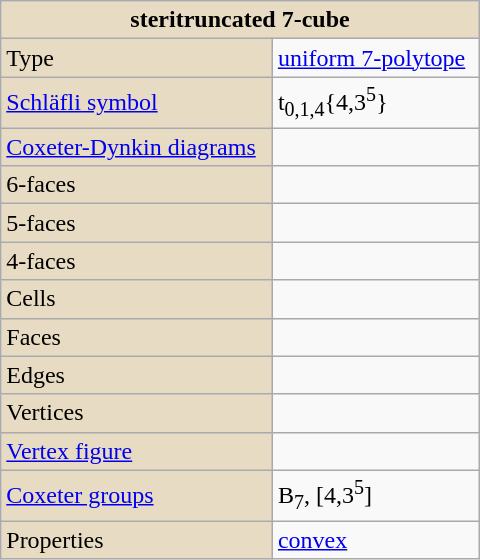<table class="wikitable" align="right" style="margin-left:10px" width="320">
<tr>
<th style="background:#e7dcc3;" colspan="2">steritruncated 7-cube</th>
</tr>
<tr>
<td style="background:#e7dcc3;">Type</td>
<td><a href='#'>uniform 7-polytope</a></td>
</tr>
<tr>
<td style="background:#e7dcc3;"><a href='#'>Schläfli symbol</a></td>
<td>t<sub>0,1,4</sub>{4,3<sup>5</sup>}</td>
</tr>
<tr>
<td style="background:#e7dcc3;"><a href='#'>Coxeter-Dynkin diagrams</a></td>
<td></td>
</tr>
<tr>
<td style="background:#e7dcc3;">6-faces</td>
<td></td>
</tr>
<tr>
<td style="background:#e7dcc3;">5-faces</td>
<td></td>
</tr>
<tr>
<td style="background:#e7dcc3;">4-faces</td>
<td></td>
</tr>
<tr>
<td style="background:#e7dcc3;">Cells</td>
<td></td>
</tr>
<tr>
<td style="background:#e7dcc3;">Faces</td>
<td></td>
</tr>
<tr>
<td style="background:#e7dcc3;">Edges</td>
<td></td>
</tr>
<tr>
<td style="background:#e7dcc3;">Vertices</td>
<td></td>
</tr>
<tr>
<td style="background:#e7dcc3;"><a href='#'>Vertex figure</a></td>
<td></td>
</tr>
<tr>
<td style="background:#e7dcc3;"><a href='#'>Coxeter groups</a></td>
<td>B<sub>7</sub>, [4,3<sup>5</sup>]</td>
</tr>
<tr>
<td style="background:#e7dcc3;">Properties</td>
<td><a href='#'>convex</a></td>
</tr>
</table>
